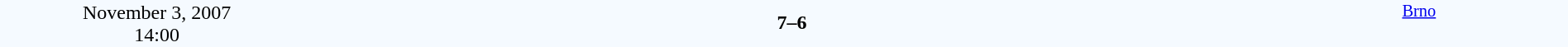<table style="width: 100%; background:#F5FAFF;" cellspacing="0">
<tr>
<td align=center rowspan=3 width=20%>November 3, 2007<br>14:00</td>
</tr>
<tr>
<td width=24% align=right></td>
<td align=center width=13%><strong>7–6</strong></td>
<td width=24%></td>
<td style=font-size:85% rowspan=3 valign=top align=center><a href='#'>Brno</a></td>
</tr>
<tr style=font-size:85%>
<td align=right></td>
<td align=center></td>
<td></td>
</tr>
</table>
